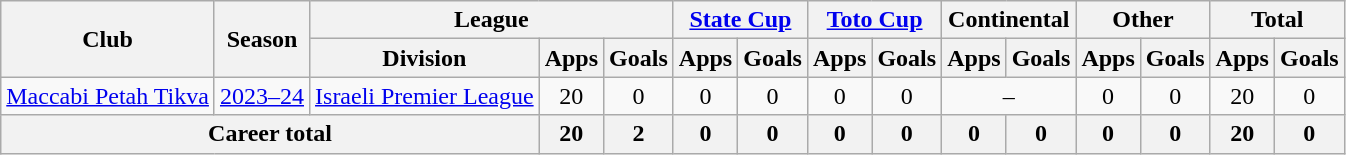<table class="wikitable" style="text-align: center">
<tr>
<th rowspan="2">Club</th>
<th rowspan="2">Season</th>
<th colspan="3">League</th>
<th colspan="2"><a href='#'>State Cup</a></th>
<th colspan="2"><a href='#'>Toto Cup</a></th>
<th colspan="2">Continental</th>
<th colspan="2">Other</th>
<th colspan="2">Total</th>
</tr>
<tr>
<th>Division</th>
<th>Apps</th>
<th>Goals</th>
<th>Apps</th>
<th>Goals</th>
<th>Apps</th>
<th>Goals</th>
<th>Apps</th>
<th>Goals</th>
<th>Apps</th>
<th>Goals</th>
<th>Apps</th>
<th>Goals</th>
</tr>
<tr>
<td rowspan="1"><a href='#'>Maccabi Petah Tikva</a></td>
<td><a href='#'>2023–24</a></td>
<td><a href='#'>Israeli Premier League</a></td>
<td>20</td>
<td>0</td>
<td>0</td>
<td>0</td>
<td>0</td>
<td>0</td>
<td colspan="2">–</td>
<td>0</td>
<td>0</td>
<td>20</td>
<td>0</td>
</tr>
<tr>
<th colspan="3"><strong>Career total</strong></th>
<th>20</th>
<th>2</th>
<th>0</th>
<th>0</th>
<th>0</th>
<th>0</th>
<th>0</th>
<th>0</th>
<th>0</th>
<th>0</th>
<th>20</th>
<th>0</th>
</tr>
</table>
